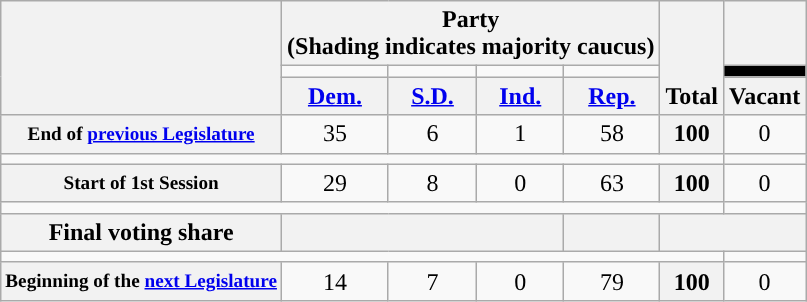<table class=wikitable style="text-align:center">
<tr style="vertical-align:bottom;">
<th rowspan=3></th>
<th colspan=4>Party <div>(Shading indicates majority caucus)</div></th>
<th rowspan=3>Total</th>
<th></th>
</tr>
<tr style="height:5px">
<td style="background-color:"></td>
<td style="background-color:"></td>
<td style="background-color:"></td>
<td style="background-color:"></td>
<td style="background:black;"></td>
</tr>
<tr>
<th><a href='#'>Dem.</a></th>
<th><a href='#'>S.D.</a></th>
<th><a href='#'>Ind.</a></th>
<th><a href='#'>Rep.</a></th>
<th>Vacant</th>
</tr>
<tr>
<th style="font-size:80%;">End of <a href='#'>previous Legislature</a></th>
<td>35</td>
<td>6</td>
<td>1</td>
<td>58</td>
<th>100</th>
<td>0</td>
</tr>
<tr>
<td colspan=6></td>
</tr>
<tr>
<th style="font-size:80%;">Start of 1st Session</th>
<td>29</td>
<td>8</td>
<td>0</td>
<td>63</td>
<th>100</th>
<td>0</td>
</tr>
<tr>
<td colspan=6></td>
</tr>
<tr>
<th>Final voting share</th>
<th colspan=3></th>
<th></th>
<th colspan=2></th>
</tr>
<tr>
<td colspan=6></td>
</tr>
<tr>
<th style="font-size:80%;">Beginning of the <a href='#'>next Legislature</a></th>
<td>14</td>
<td>7</td>
<td>0</td>
<td>79</td>
<th>100</th>
<td>0</td>
</tr>
</table>
